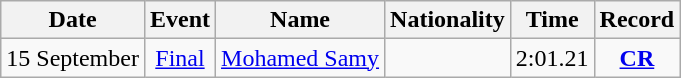<table class="wikitable" style=text-align:center>
<tr>
<th>Date</th>
<th>Event</th>
<th>Name</th>
<th>Nationality</th>
<th>Time</th>
<th>Record</th>
</tr>
<tr>
<td>15 September</td>
<td><a href='#'>Final</a></td>
<td align=left><a href='#'>Mohamed Samy</a></td>
<td align=left></td>
<td>2:01.21</td>
<td><strong><a href='#'>CR</a></strong></td>
</tr>
</table>
